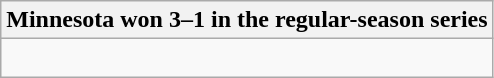<table class="wikitable collapsible collapsed">
<tr>
<th>Minnesota won 3–1 in the regular-season series</th>
</tr>
<tr>
<td><br>


</td>
</tr>
</table>
